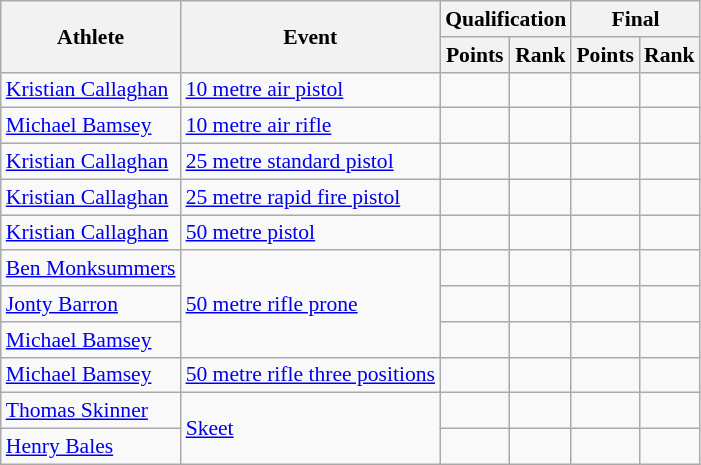<table class="wikitable" style="font-size:90%;">
<tr>
<th rowspan=2>Athlete</th>
<th rowspan=2>Event</th>
<th colspan=2>Qualification</th>
<th colspan=2>Final</th>
</tr>
<tr>
<th>Points</th>
<th>Rank</th>
<th>Points</th>
<th>Rank</th>
</tr>
<tr align=center>
<td align=left><a href='#'>Kristian Callaghan</a></td>
<td align=left><a href='#'>10 metre air pistol</a></td>
<td></td>
<td></td>
<td></td>
<td></td>
</tr>
<tr align=center>
<td align=left><a href='#'>Michael Bamsey</a></td>
<td align=left><a href='#'>10 metre air rifle</a></td>
<td></td>
<td></td>
<td></td>
<td></td>
</tr>
<tr align=center>
<td align=left><a href='#'>Kristian Callaghan</a></td>
<td align=left><a href='#'>25 metre standard pistol</a></td>
<td></td>
<td></td>
<td></td>
<td></td>
</tr>
<tr align=center>
<td align=left><a href='#'>Kristian Callaghan</a></td>
<td align=left><a href='#'>25 metre rapid fire pistol</a></td>
<td></td>
<td></td>
<td></td>
<td></td>
</tr>
<tr align=center>
<td align=left><a href='#'>Kristian Callaghan</a></td>
<td align=left><a href='#'>50 metre pistol</a></td>
<td></td>
<td></td>
<td></td>
<td></td>
</tr>
<tr align=center>
<td align=left><a href='#'>Ben Monksummers</a></td>
<td align=left rowspan=3><a href='#'>50 metre rifle prone</a></td>
<td></td>
<td></td>
<td></td>
<td></td>
</tr>
<tr align=center>
<td align=left><a href='#'>Jonty Barron</a></td>
<td></td>
<td></td>
<td></td>
<td></td>
</tr>
<tr align=center>
<td align=left><a href='#'>Michael Bamsey</a></td>
<td></td>
<td></td>
<td></td>
<td></td>
</tr>
<tr align=center>
<td align=left><a href='#'>Michael Bamsey</a></td>
<td align=left><a href='#'>50 metre rifle three positions</a></td>
<td></td>
<td></td>
<td></td>
<td></td>
</tr>
<tr align=center>
<td align=left><a href='#'>Thomas Skinner</a></td>
<td align=left rowspan=2><a href='#'>Skeet</a></td>
<td></td>
<td></td>
<td></td>
<td></td>
</tr>
<tr align=center>
<td align=left><a href='#'>Henry Bales</a></td>
<td></td>
<td></td>
<td></td>
<td></td>
</tr>
</table>
